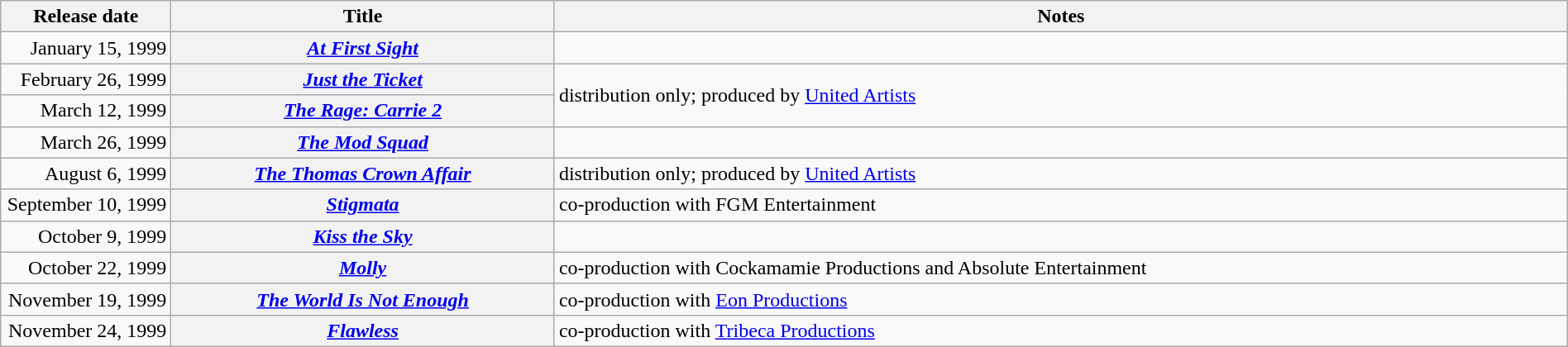<table class="wikitable sortable" style="width:100%;">
<tr>
<th scope="col" style="width:130px;">Release date</th>
<th>Title</th>
<th>Notes</th>
</tr>
<tr>
<td style="text-align:right;">January 15, 1999</td>
<th scope="row"><em><a href='#'>At First Sight</a></em></th>
<td></td>
</tr>
<tr>
<td style="text-align:right;">February 26, 1999</td>
<th scope="row"><em><a href='#'>Just the Ticket</a></em></th>
<td rowspan="2">distribution only; produced by <a href='#'>United Artists</a></td>
</tr>
<tr>
<td style="text-align:right;">March 12, 1999</td>
<th scope="row"><em><a href='#'>The Rage: Carrie 2</a></em></th>
</tr>
<tr>
<td style="text-align:right;">March 26, 1999</td>
<th scope="row"><em><a href='#'>The Mod Squad</a></em></th>
<td></td>
</tr>
<tr>
<td style="text-align:right;">August 6, 1999</td>
<th scope="row"><em><a href='#'>The Thomas Crown Affair</a></em></th>
<td>distribution only; produced by <a href='#'>United Artists</a></td>
</tr>
<tr>
<td style="text-align:right;">September 10, 1999</td>
<th scope="row"><em><a href='#'>Stigmata</a></em></th>
<td>co-production with FGM Entertainment</td>
</tr>
<tr>
<td style="text-align:right;">October 9, 1999</td>
<th scope="row"><em><a href='#'>Kiss the Sky</a></em></th>
<td></td>
</tr>
<tr>
<td style="text-align:right;">October 22, 1999</td>
<th scope="row"><em><a href='#'>Molly</a></em></th>
<td>co-production with Cockamamie Productions and Absolute Entertainment</td>
</tr>
<tr>
<td style="text-align:right;">November 19, 1999</td>
<th scope="row"><em><a href='#'>The World Is Not Enough</a></em></th>
<td>co-production with <a href='#'>Eon Productions</a></td>
</tr>
<tr>
<td style="text-align:right;">November 24, 1999</td>
<th scope="row"><em><a href='#'>Flawless</a></em></th>
<td>co-production with <a href='#'>Tribeca Productions</a></td>
</tr>
</table>
